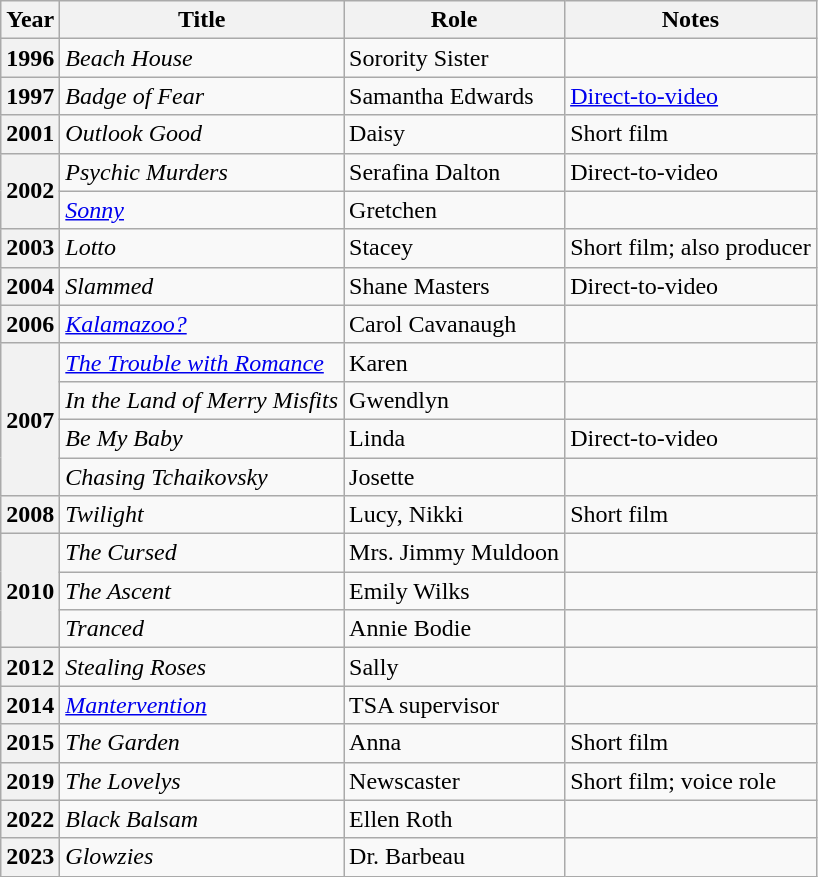<table class="wikitable plainrowheaders sortable">
<tr>
<th scope="col">Year</th>
<th scope="col">Title</th>
<th scope="col">Role</th>
<th scope="col" class="unsortable">Notes</th>
</tr>
<tr>
<th scope="row">1996</th>
<td><em>Beach House</em></td>
<td>Sorority Sister</td>
<td></td>
</tr>
<tr>
<th scope="row">1997</th>
<td><em>Badge of Fear</em></td>
<td>Samantha Edwards</td>
<td><a href='#'>Direct-to-video</a></td>
</tr>
<tr>
<th scope="row">2001</th>
<td><em>Outlook Good</em></td>
<td>Daisy</td>
<td>Short film</td>
</tr>
<tr>
<th scope="row" rowspan="2">2002</th>
<td><em>Psychic Murders</em></td>
<td>Serafina Dalton</td>
<td>Direct-to-video</td>
</tr>
<tr>
<td><em><a href='#'>Sonny</a></em></td>
<td>Gretchen</td>
<td></td>
</tr>
<tr>
<th scope="row">2003</th>
<td><em>Lotto</em></td>
<td>Stacey</td>
<td>Short film; also producer</td>
</tr>
<tr>
<th scope="row">2004</th>
<td><em>Slammed</em></td>
<td>Shane Masters</td>
<td>Direct-to-video</td>
</tr>
<tr>
<th scope="row">2006</th>
<td><em><a href='#'>Kalamazoo?</a></em></td>
<td>Carol Cavanaugh</td>
<td></td>
</tr>
<tr>
<th scope="row" rowspan="4">2007</th>
<td data-sort-value="Trouble with Romance, The"><em><a href='#'>The Trouble with Romance</a></em></td>
<td>Karen</td>
<td></td>
</tr>
<tr>
<td><em>In the Land of Merry Misfits</em></td>
<td>Gwendlyn</td>
<td></td>
</tr>
<tr>
<td><em>Be My Baby</em></td>
<td>Linda</td>
<td>Direct-to-video</td>
</tr>
<tr>
<td><em>Chasing Tchaikovsky</em></td>
<td>Josette</td>
<td></td>
</tr>
<tr>
<th scope="row">2008</th>
<td><em>Twilight</em></td>
<td>Lucy, Nikki</td>
<td>Short film</td>
</tr>
<tr>
<th scope="row" rowspan="3">2010</th>
<td data-sort-value="Cursed, The"><em>The Cursed</em></td>
<td>Mrs. Jimmy Muldoon</td>
<td></td>
</tr>
<tr>
<td data-sort-value="Ascent, The"><em>The Ascent</em></td>
<td>Emily Wilks</td>
<td></td>
</tr>
<tr>
<td><em>Tranced</em></td>
<td>Annie Bodie</td>
<td></td>
</tr>
<tr>
<th scope="row">2012</th>
<td><em>Stealing Roses</em></td>
<td>Sally</td>
<td></td>
</tr>
<tr>
<th scope="row">2014</th>
<td><em><a href='#'>Mantervention</a></em></td>
<td>TSA supervisor</td>
<td></td>
</tr>
<tr>
<th scope="row">2015</th>
<td data-sort-value="Garden, The"><em>The Garden</em></td>
<td>Anna</td>
<td>Short film</td>
</tr>
<tr>
<th scope="row">2019</th>
<td data-sort-value="Lovelys, The"><em>The Lovelys</em></td>
<td>Newscaster</td>
<td>Short film; voice role</td>
</tr>
<tr>
<th scope="row">2022</th>
<td><em>Black Balsam</em></td>
<td>Ellen Roth</td>
<td></td>
</tr>
<tr>
<th scope="row">2023</th>
<td><em>Glowzies</em></td>
<td>Dr. Barbeau</td>
<td></td>
</tr>
</table>
